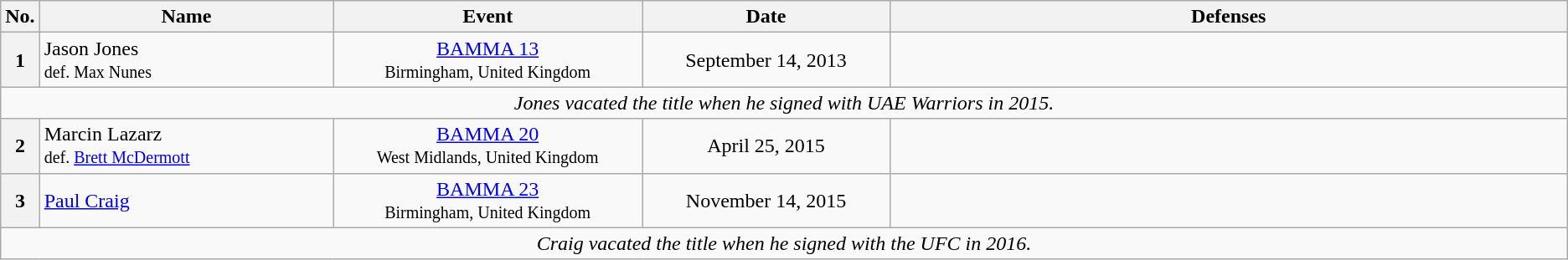<table class="wikitable">
<tr>
<th width=1%>No.</th>
<th width=19%>Name</th>
<th width=20%>Event</th>
<th width=16%>Date</th>
<th width=44%>Defenses</th>
</tr>
<tr>
<th>1</th>
<td align=left> Jason Jones<br><small>def. Max Nunes</small></td>
<td align=center><a href='#'>BAMMA 13</a><br><small>Birmingham, United Kingdom</small></td>
<td align=center>September 14, 2013</td>
<td></td>
</tr>
<tr>
<td align="center" colspan="5"><em>Jones vacated the title when he signed with UAE Warriors in 2015.</em></td>
</tr>
<tr>
<th>2</th>
<td align=left> Marcin Lazarz<br><small>def. <a href='#'>Brett McDermott</a></small></td>
<td align=center><a href='#'>BAMMA 20</a><br><small>West Midlands, United Kingdom</small></td>
<td align=center>April 25, 2015</td>
<td></td>
</tr>
<tr>
<th>3</th>
<td align=left> <a href='#'>Paul Craig</a></td>
<td align=center><a href='#'>BAMMA 23</a><br><small>Birmingham, United Kingdom</small></td>
<td align=center>November 14, 2015</td>
<td></td>
</tr>
<tr>
<td align="center" colspan="5"><em>Craig vacated the title when he signed with the UFC in 2016.</em></td>
</tr>
</table>
